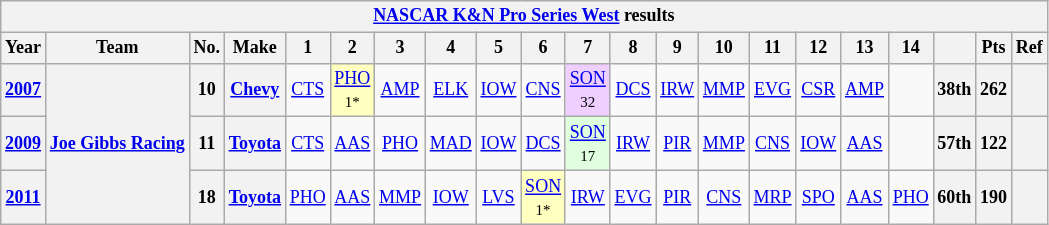<table class="wikitable" style="text-align:center; font-size:75%">
<tr>
<th colspan=21><a href='#'>NASCAR K&N Pro Series West</a> results</th>
</tr>
<tr>
<th>Year</th>
<th>Team</th>
<th>No.</th>
<th>Make</th>
<th>1</th>
<th>2</th>
<th>3</th>
<th>4</th>
<th>5</th>
<th>6</th>
<th>7</th>
<th>8</th>
<th>9</th>
<th>10</th>
<th>11</th>
<th>12</th>
<th>13</th>
<th>14</th>
<th></th>
<th>Pts</th>
<th>Ref</th>
</tr>
<tr>
<th><a href='#'>2007</a></th>
<th rowspan=3><a href='#'>Joe Gibbs Racing</a></th>
<th>10</th>
<th><a href='#'>Chevy</a></th>
<td><a href='#'>CTS</a></td>
<td style="background:#FFFFBF;"><a href='#'>PHO</a><br><small>1*</small></td>
<td><a href='#'>AMP</a></td>
<td><a href='#'>ELK</a></td>
<td><a href='#'>IOW</a></td>
<td><a href='#'>CNS</a></td>
<td style="background:#EFCFFF;"><a href='#'>SON</a><br><small>32</small></td>
<td><a href='#'>DCS</a></td>
<td><a href='#'>IRW</a></td>
<td><a href='#'>MMP</a></td>
<td><a href='#'>EVG</a></td>
<td><a href='#'>CSR</a></td>
<td><a href='#'>AMP</a></td>
<td></td>
<th>38th</th>
<th>262</th>
<th></th>
</tr>
<tr>
<th><a href='#'>2009</a></th>
<th>11</th>
<th><a href='#'>Toyota</a></th>
<td><a href='#'>CTS</a></td>
<td><a href='#'>AAS</a></td>
<td><a href='#'>PHO</a></td>
<td><a href='#'>MAD</a></td>
<td><a href='#'>IOW</a></td>
<td><a href='#'>DCS</a></td>
<td style="background:#DFFFDF;"><a href='#'>SON</a><br><small>17</small></td>
<td><a href='#'>IRW</a></td>
<td><a href='#'>PIR</a></td>
<td><a href='#'>MMP</a></td>
<td><a href='#'>CNS</a></td>
<td><a href='#'>IOW</a></td>
<td><a href='#'>AAS</a></td>
<td></td>
<th>57th</th>
<th>122</th>
<th></th>
</tr>
<tr>
<th><a href='#'>2011</a></th>
<th>18</th>
<th><a href='#'>Toyota</a></th>
<td><a href='#'>PHO</a></td>
<td><a href='#'>AAS</a></td>
<td><a href='#'>MMP</a></td>
<td><a href='#'>IOW</a></td>
<td><a href='#'>LVS</a></td>
<td style="background:#FFFFBF;"><a href='#'>SON</a><br><small>1*</small></td>
<td><a href='#'>IRW</a></td>
<td><a href='#'>EVG</a></td>
<td><a href='#'>PIR</a></td>
<td><a href='#'>CNS</a></td>
<td><a href='#'>MRP</a></td>
<td><a href='#'>SPO</a></td>
<td><a href='#'>AAS</a></td>
<td><a href='#'>PHO</a></td>
<th>60th</th>
<th>190</th>
<th></th>
</tr>
</table>
